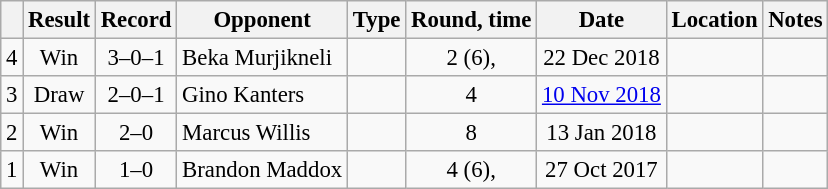<table class="wikitable" style="text-align:center; font-size:95%">
<tr>
<th></th>
<th>Result</th>
<th>Record</th>
<th>Opponent</th>
<th>Type</th>
<th>Round, time</th>
<th>Date</th>
<th>Location</th>
<th>Notes</th>
</tr>
<tr>
<td>4</td>
<td>Win</td>
<td>3–0–1</td>
<td style="text-align:left;"> Beka Murjikneli</td>
<td></td>
<td>2 (6), </td>
<td>22 Dec 2018</td>
<td style="text-align:left;"> </td>
<td style="text-align:left;"></td>
</tr>
<tr>
<td>3</td>
<td>Draw</td>
<td>2–0–1</td>
<td style="text-align:left;"> Gino Kanters</td>
<td></td>
<td>4</td>
<td><a href='#'>10 Nov 2018</a></td>
<td style="text-align:left;"> </td>
<td style="text-align:left;"></td>
</tr>
<tr>
<td>2</td>
<td>Win</td>
<td>2–0</td>
<td style="text-align:left;"> Marcus Willis</td>
<td></td>
<td>8</td>
<td>13 Jan 2018</td>
<td style="text-align:left;"> </td>
<td style="text-align:left;"></td>
</tr>
<tr>
<td>1</td>
<td>Win</td>
<td>1–0</td>
<td style="text-align:left;"> Brandon Maddox</td>
<td></td>
<td>4 (6), </td>
<td>27 Oct 2017</td>
<td style="text-align:left;"> </td>
<td style="text-align:left;"></td>
</tr>
</table>
